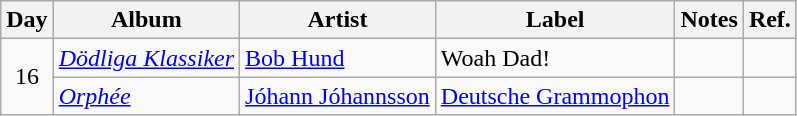<table class="wikitable">
<tr>
<th>Day</th>
<th>Album</th>
<th>Artist</th>
<th>Label</th>
<th>Notes</th>
<th>Ref.</th>
</tr>
<tr>
<td rowspan="2" style="text-align:center;">16</td>
<td><em><a href='#'>Dödliga Klassiker</a></em></td>
<td><a href='#'>Bob Hund</a></td>
<td>Woah Dad!</td>
<td></td>
<td style="text-align:center;"></td>
</tr>
<tr>
<td><em><a href='#'>Orphée</a></em></td>
<td><a href='#'>Jóhann Jóhannsson</a></td>
<td><a href='#'>Deutsche Grammophon</a></td>
<td></td>
<td style="text-align:center;"></td>
</tr>
</table>
